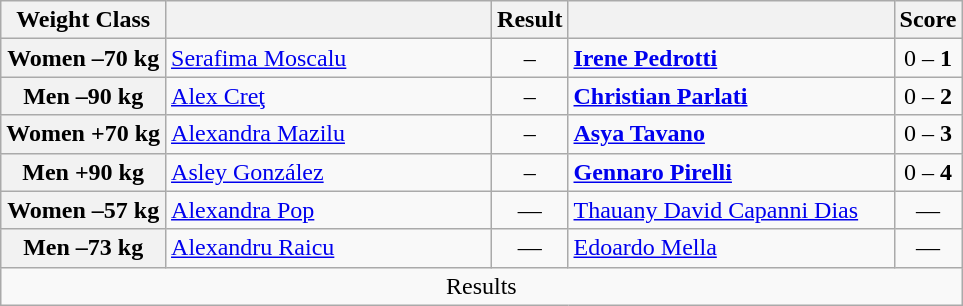<table class="wikitable">
<tr>
<th>Weight Class</th>
<th style="width:210px;"></th>
<th>Result</th>
<th style="width:210px;"></th>
<th>Score</th>
</tr>
<tr>
<th>Women –70 kg</th>
<td><a href='#'>Serafima Moscalu</a></td>
<td align=center> – <strong></strong></td>
<td><strong><a href='#'>Irene Pedrotti</a></strong></td>
<td align=center>0 – <strong>1</strong></td>
</tr>
<tr>
<th>Men –90 kg</th>
<td><a href='#'>Alex Creţ</a></td>
<td align=center> – <strong></strong></td>
<td><strong><a href='#'>Christian Parlati</a></strong></td>
<td align=center>0 – <strong>2</strong></td>
</tr>
<tr>
<th>Women +70 kg</th>
<td><a href='#'>Alexandra Mazilu</a></td>
<td align=center> – <strong></strong></td>
<td><strong><a href='#'>Asya Tavano</a></strong></td>
<td align=center>0 – <strong>3</strong></td>
</tr>
<tr>
<th>Men +90 kg</th>
<td><a href='#'>Asley González</a></td>
<td align=center> – <strong></strong></td>
<td><strong><a href='#'>Gennaro Pirelli</a></strong></td>
<td align=center>0 – <strong>4</strong></td>
</tr>
<tr>
<th>Women –57 kg</th>
<td><a href='#'>Alexandra Pop</a></td>
<td align=center>—</td>
<td><a href='#'>Thauany David Capanni Dias</a></td>
<td align=center>—</td>
</tr>
<tr>
<th>Men –73 kg</th>
<td><a href='#'>Alexandru Raicu</a></td>
<td align=center>—</td>
<td><a href='#'>Edoardo Mella</a></td>
<td align=center>—</td>
</tr>
<tr>
<td align=center colspan=5>Results</td>
</tr>
</table>
